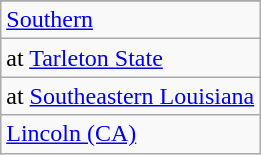<table class="wikitable">
<tr>
</tr>
<tr>
<td><a href='#'>Southern</a></td>
</tr>
<tr>
<td>at <a href='#'>Tarleton State</a></td>
</tr>
<tr>
<td>at <a href='#'>Southeastern Louisiana</a></td>
</tr>
<tr>
<td><a href='#'>Lincoln (CA)</a></td>
</tr>
</table>
